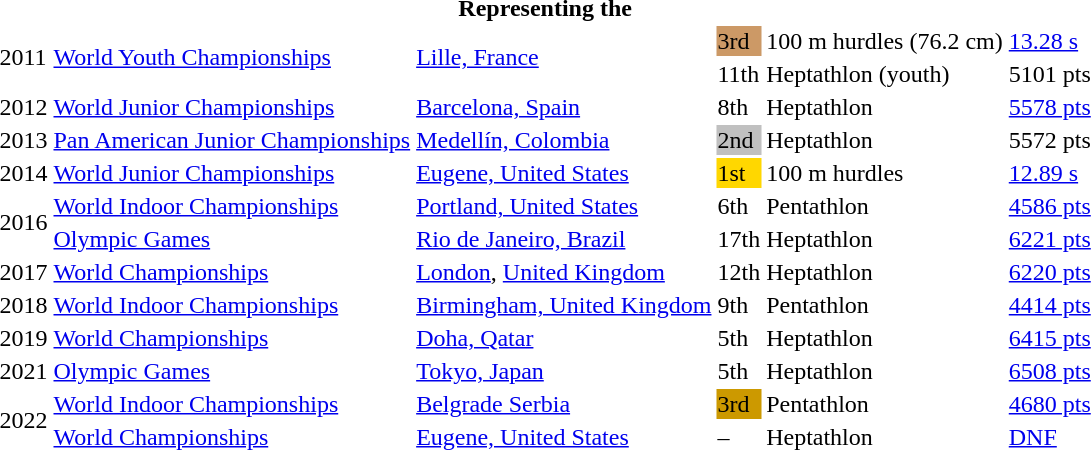<table>
<tr>
<th colspan="6">Representing the </th>
</tr>
<tr>
<td rowspan=2>2011</td>
<td rowspan=2><a href='#'>World Youth Championships</a></td>
<td rowspan=2><a href='#'>Lille, France</a></td>
<td bgcolor=cc9966>3rd</td>
<td>100 m hurdles (76.2 cm)</td>
<td><a href='#'>13.28 s</a></td>
</tr>
<tr>
<td>11th</td>
<td>Heptathlon (youth)</td>
<td>5101 pts</td>
</tr>
<tr>
<td>2012</td>
<td><a href='#'>World Junior Championships</a></td>
<td><a href='#'>Barcelona, Spain</a></td>
<td>8th</td>
<td>Heptathlon</td>
<td><a href='#'>5578 pts</a></td>
</tr>
<tr>
<td>2013</td>
<td><a href='#'>Pan American Junior Championships</a></td>
<td><a href='#'>Medellín, Colombia</a></td>
<td bgcolor=silver>2nd</td>
<td>Heptathlon</td>
<td>5572 pts</td>
</tr>
<tr>
<td>2014</td>
<td><a href='#'>World Junior Championships</a></td>
<td><a href='#'>Eugene, United States</a></td>
<td bgcolor=gold>1st</td>
<td>100 m hurdles</td>
<td><a href='#'>12.89 s</a></td>
</tr>
<tr>
<td rowspan=2>2016</td>
<td><a href='#'>World Indoor Championships</a></td>
<td><a href='#'>Portland, United States</a></td>
<td>6th</td>
<td>Pentathlon</td>
<td><a href='#'>4586 pts</a></td>
</tr>
<tr>
<td><a href='#'>Olympic Games</a></td>
<td><a href='#'>Rio de Janeiro, Brazil</a></td>
<td>17th</td>
<td>Heptathlon</td>
<td><a href='#'>6221 pts</a></td>
</tr>
<tr>
<td>2017</td>
<td><a href='#'>World Championships</a></td>
<td><a href='#'>London</a>, <a href='#'>United Kingdom</a></td>
<td>12th</td>
<td>Heptathlon</td>
<td><a href='#'>6220 pts</a></td>
</tr>
<tr>
<td>2018</td>
<td><a href='#'>World Indoor Championships</a></td>
<td><a href='#'>Birmingham, United Kingdom</a></td>
<td>9th</td>
<td>Pentathlon</td>
<td><a href='#'>4414 pts</a></td>
</tr>
<tr>
<td>2019</td>
<td><a href='#'>World Championships</a></td>
<td><a href='#'>Doha, Qatar</a></td>
<td>5th</td>
<td>Heptathlon</td>
<td><a href='#'>6415 pts</a></td>
</tr>
<tr>
<td>2021</td>
<td><a href='#'>Olympic Games</a></td>
<td><a href='#'>Tokyo, Japan</a></td>
<td>5th</td>
<td>Heptathlon</td>
<td><a href='#'>6508 pts</a></td>
</tr>
<tr>
<td rowspan=2>2022</td>
<td><a href='#'>World Indoor Championships</a></td>
<td><a href='#'>Belgrade Serbia</a></td>
<td bgcolor=cc9900>3rd</td>
<td>Pentathlon</td>
<td><a href='#'>4680 pts</a></td>
</tr>
<tr>
<td><a href='#'>World Championships</a></td>
<td><a href='#'>Eugene, United States</a></td>
<td>–</td>
<td>Heptathlon</td>
<td><a href='#'>DNF</a></td>
</tr>
</table>
